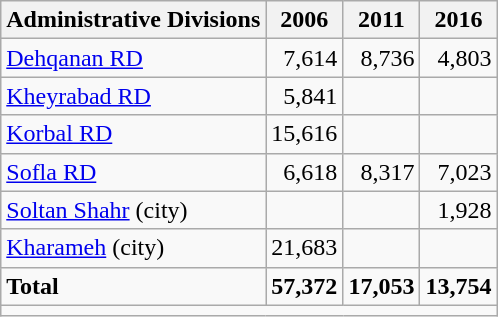<table class="wikitable">
<tr>
<th>Administrative Divisions</th>
<th>2006</th>
<th>2011</th>
<th>2016</th>
</tr>
<tr>
<td><a href='#'>Dehqanan RD</a></td>
<td style="text-align: right;">7,614</td>
<td style="text-align: right;">8,736</td>
<td style="text-align: right;">4,803</td>
</tr>
<tr>
<td><a href='#'>Kheyrabad RD</a></td>
<td style="text-align: right;">5,841</td>
<td style="text-align: right;"></td>
<td style="text-align: right;"></td>
</tr>
<tr>
<td><a href='#'>Korbal RD</a></td>
<td style="text-align: right;">15,616</td>
<td style="text-align: right;"></td>
<td style="text-align: right;"></td>
</tr>
<tr>
<td><a href='#'>Sofla RD</a></td>
<td style="text-align: right;">6,618</td>
<td style="text-align: right;">8,317</td>
<td style="text-align: right;">7,023</td>
</tr>
<tr>
<td><a href='#'>Soltan Shahr</a> (city)</td>
<td style="text-align: right;"></td>
<td style="text-align: right;"></td>
<td style="text-align: right;">1,928</td>
</tr>
<tr>
<td><a href='#'>Kharameh</a> (city)</td>
<td style="text-align: right;">21,683</td>
<td style="text-align: right;"></td>
<td style="text-align: right;"></td>
</tr>
<tr>
<td><strong>Total</strong></td>
<td style="text-align: right;"><strong>57,372</strong></td>
<td style="text-align: right;"><strong>17,053</strong></td>
<td style="text-align: right;"><strong>13,754</strong></td>
</tr>
<tr>
<td colspan=4></td>
</tr>
</table>
